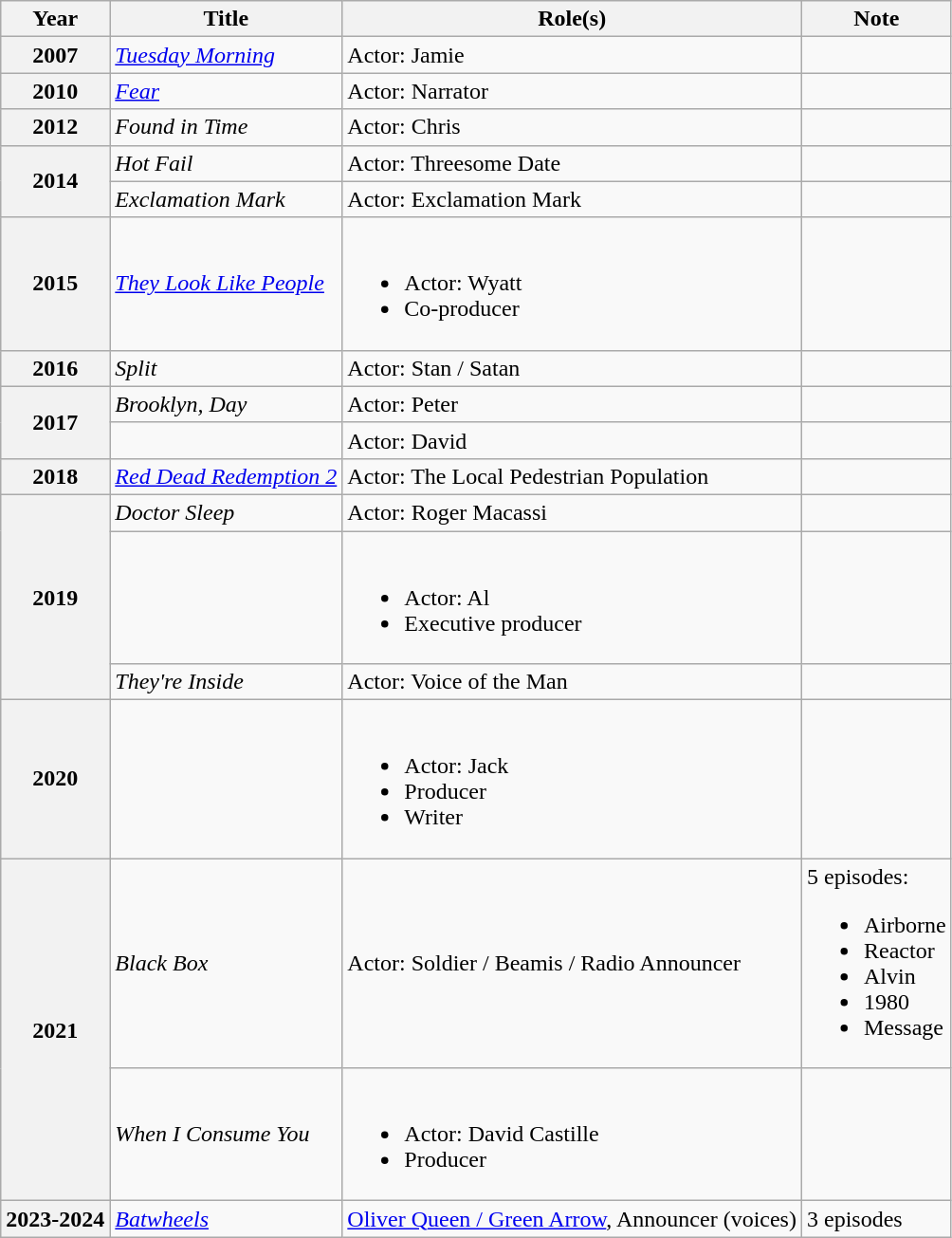<table class="wikitable sortable mw-collapsible">
<tr>
<th>Year</th>
<th>Title</th>
<th>Role(s)</th>
<th>Note</th>
</tr>
<tr>
<th>2007</th>
<td><em><a href='#'>Tuesday Morning</a></em></td>
<td>Actor: Jamie</td>
<td></td>
</tr>
<tr>
<th>2010</th>
<td><em><a href='#'>Fear</a></em></td>
<td>Actor: Narrator</td>
<td></td>
</tr>
<tr>
<th>2012</th>
<td><em>Found in Time</em></td>
<td>Actor: Chris</td>
<td></td>
</tr>
<tr>
<th rowspan="2">2014</th>
<td><em>Hot Fail</em></td>
<td>Actor: Threesome Date</td>
<td></td>
</tr>
<tr>
<td><em>Exclamation Mark</em></td>
<td>Actor: Exclamation Mark</td>
<td></td>
</tr>
<tr>
<th>2015</th>
<td><em><a href='#'>They Look Like People</a></em></td>
<td><br><ul><li>Actor: Wyatt</li><li>Co-producer</li></ul></td>
<td></td>
</tr>
<tr>
<th>2016</th>
<td><em>Split</em></td>
<td>Actor: Stan / Satan</td>
<td></td>
</tr>
<tr>
<th rowspan="2">2017</th>
<td><em>Brooklyn, Day</em></td>
<td>Actor: Peter</td>
<td></td>
</tr>
<tr>
<td></td>
<td>Actor: David</td>
<td></td>
</tr>
<tr>
<th>2018</th>
<td><em><a href='#'>Red Dead Redemption 2</a></em></td>
<td>Actor: The Local Pedestrian Population</td>
<td></td>
</tr>
<tr>
<th rowspan="3">2019</th>
<td><em>Doctor Sleep</em></td>
<td>Actor: Roger Macassi</td>
<td></td>
</tr>
<tr>
<td><em></em></td>
<td><br><ul><li>Actor: Al</li><li>Executive producer</li></ul></td>
<td></td>
</tr>
<tr>
<td><em>They're Inside</em></td>
<td>Actor: Voice of the Man</td>
<td></td>
</tr>
<tr>
<th>2020</th>
<td><em></em></td>
<td><br><ul><li>Actor: Jack</li><li>Producer</li><li>Writer</li></ul></td>
<td></td>
</tr>
<tr>
<th rowspan="2">2021</th>
<td><em>Black Box</em></td>
<td>Actor:  Soldier / Beamis / Radio Announcer</td>
<td>5 episodes:<br><ul><li>Airborne</li><li>Reactor</li><li>Alvin</li><li>1980</li><li>Message</li></ul></td>
</tr>
<tr>
<td><em>When I Consume You</em></td>
<td><br><ul><li>Actor: David Castille</li><li>Producer</li></ul></td>
<td></td>
</tr>
<tr>
<th>2023-2024</th>
<td><em><a href='#'>Batwheels</a></em></td>
<td><a href='#'>Oliver Queen / Green Arrow</a>, Announcer (voices)</td>
<td>3 episodes</td>
</tr>
</table>
